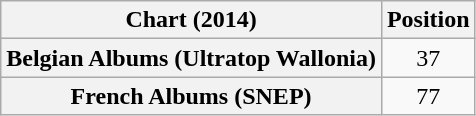<table class="wikitable sortable plainrowheaders" style="text-align:center">
<tr>
<th scope="col">Chart (2014)</th>
<th scope="col">Position</th>
</tr>
<tr>
<th scope="row">Belgian Albums (Ultratop Wallonia)</th>
<td>37</td>
</tr>
<tr>
<th scope="row">French Albums (SNEP)</th>
<td>77</td>
</tr>
</table>
